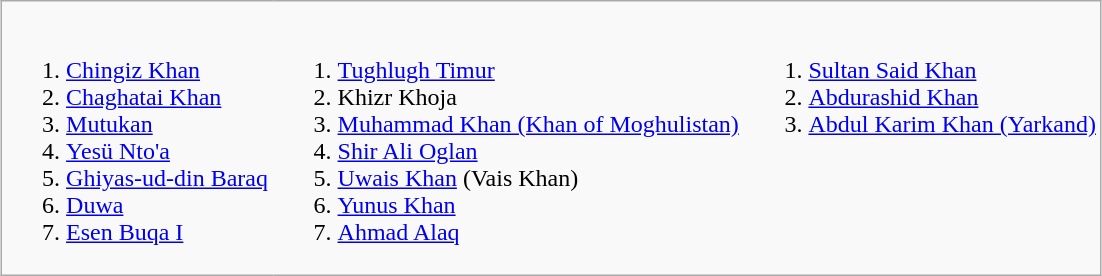<table class="wikitable" style="margin:1em auto 1em auto; page-break-inside:avoid">
<tr valign="top">
<td style="border:none;"><ol><br><li><a href='#'>Chingiz Khan</a></li>
<li><a href='#'>Chaghatai Khan</a></li>
<li><a href='#'>Mutukan</a></li>
<li><a href='#'>Yesü Nto'a</a></li>
<li><a href='#'>Ghiyas-ud-din Baraq</a></li>
<li><a href='#'>Duwa</a></li>
<li><a href='#'>Esen Buqa I</a></li>
</ol></td>
<td style="border:none"><ol><br><li><a href='#'>Tughlugh Timur</a></li>
<li>Khizr Khoja</li>
<li><a href='#'>Muhammad Khan (Khan of Moghulistan)</a></li>
<li><a href='#'>Shir Ali Oglan</a></li>
<li><a href='#'>Uwais Khan</a> (Vais Khan)</li>
<li><a href='#'>Yunus Khan</a></li>
<li><a href='#'>Ahmad Alaq</a><em></li>
</ol></td>
<td style="border:none"><ol><br><li><a href='#'>Sultan Said Khan</a></li>
<li><a href='#'>Abdurashid Khan</a></li>
<li><a href='#'>Abdul Karim Khan (Yarkand)</a></li>
</ol></td>
</tr>
</table>
